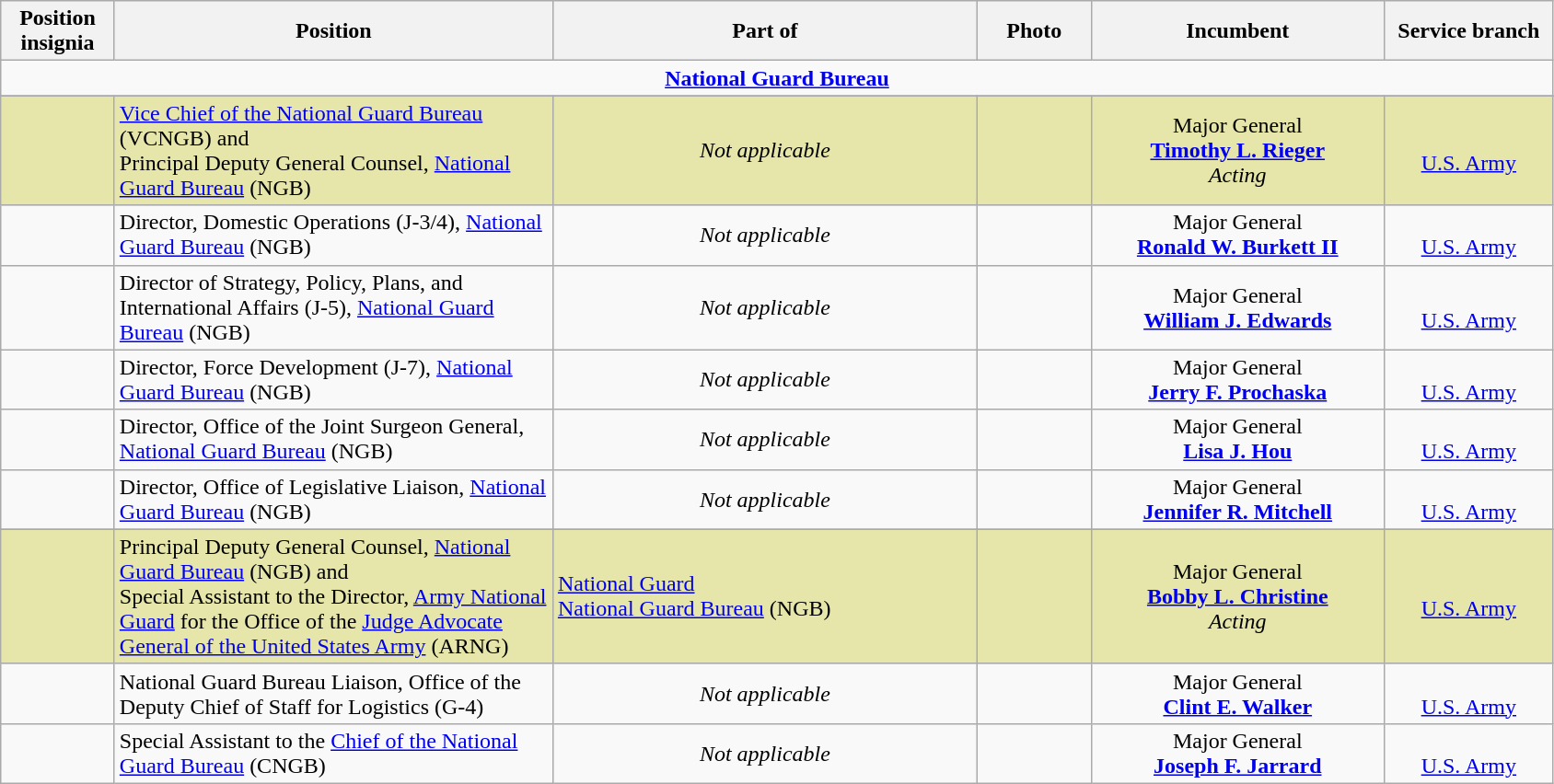<table class="wikitable">
<tr>
<th width="75" style="text-align:center">Position insignia</th>
<th width="310" style="text-align:center">Position</th>
<th width="300" style="text-align:center">Part of</th>
<th width="75" style="text-align:center">Photo</th>
<th width="205" style="text-align:center">Incumbent</th>
<th width="115" style="text-align:center">Service branch</th>
</tr>
<tr>
<td colspan="6" style="text-align:center"><strong><a href='#'>National Guard Bureau</a></strong></td>
</tr>
<tr>
</tr>
<tr style=background:#e6e6aa;>
<td> </td>
<td><a href='#'>Vice Chief of the National Guard Bureau</a> (VCNGB) and<br>Principal Deputy General Counsel, <a href='#'>National Guard Bureau</a> (NGB)</td>
<td style="text-align:center"><em>Not applicable</em></td>
<td></td>
<td style="text-align:center">Major General<br><strong><a href='#'>Timothy L. Rieger</a></strong><br><em>Acting</em></td>
<td style="text-align:center"><br><a href='#'>U.S. Army</a></td>
</tr>
<tr>
<td></td>
<td>Director, Domestic Operations (J-3/4), <a href='#'>National Guard Bureau</a> (NGB)</td>
<td style="text-align:center"><em>Not applicable</em></td>
<td></td>
<td style="text-align:center">Major General<br><strong><a href='#'>Ronald W. Burkett II</a></strong></td>
<td style="text-align:center"><br><a href='#'>U.S. Army</a></td>
</tr>
<tr>
<td></td>
<td>Director of Strategy, Policy, Plans, and International Affairs (J-5), <a href='#'>National Guard Bureau</a> (NGB)</td>
<td style="text-align:center"><em>Not applicable</em></td>
<td></td>
<td style="text-align:center">Major General<br><strong><a href='#'>William J. Edwards</a></strong></td>
<td style="text-align:center"><br><a href='#'>U.S. Army</a></td>
</tr>
<tr>
<td></td>
<td>Director, Force Development (J-7), <a href='#'>National Guard Bureau</a> (NGB)</td>
<td style="text-align:center"><em>Not applicable</em></td>
<td></td>
<td style="text-align:center">Major General<br><strong><a href='#'>Jerry F. Prochaska</a></strong></td>
<td style="text-align:center"><br><a href='#'>U.S. Army</a></td>
</tr>
<tr>
<td></td>
<td>Director, Office of the Joint Surgeon General, <a href='#'>National Guard Bureau</a> (NGB)</td>
<td style="text-align:center"><em>Not applicable</em></td>
<td></td>
<td style="text-align:center">Major General<br><strong><a href='#'>Lisa J. Hou</a></strong></td>
<td style="text-align:center"><br><a href='#'>U.S. Army</a></td>
</tr>
<tr>
<td></td>
<td>Director, Office of Legislative Liaison, <a href='#'>National Guard Bureau</a> (NGB)</td>
<td style="text-align:center"><em>Not applicable</em></td>
<td></td>
<td style="text-align:center">Major General<br><strong><a href='#'>Jennifer R. Mitchell</a></strong></td>
<td style="text-align:center"><br><a href='#'>U.S. Army</a></td>
</tr>
<tr>
</tr>
<tr style=background:#e6e6aa;>
<td> </td>
<td>Principal Deputy General Counsel, <a href='#'>National Guard Bureau</a> (NGB) and<br>Special Assistant to the Director, <a href='#'>Army National Guard</a> for the Office of the <a href='#'>Judge Advocate General of the United States Army</a> (ARNG)</td>
<td> <a href='#'>National Guard</a><br> <a href='#'>National Guard Bureau</a> (NGB)</td>
<td></td>
<td style="text-align:center">Major General<br><strong><a href='#'>Bobby L. Christine</a></strong><br><em>Acting</em></td>
<td style="text-align:center"><br><a href='#'>U.S. Army</a></td>
</tr>
<tr>
<td> </td>
<td>National Guard Bureau Liaison, Office of the Deputy Chief of Staff for Logistics (G-4)</td>
<td style="text-align:center"><em>Not applicable</em></td>
<td></td>
<td style="text-align:center">Major General<br><strong><a href='#'>Clint E. Walker</a></strong></td>
<td style="text-align:center"><br><a href='#'>U.S. Army</a></td>
</tr>
<tr>
<td></td>
<td>Special Assistant to the <a href='#'>Chief of the National Guard Bureau</a> (CNGB)</td>
<td style="text-align:center"><em>Not applicable</em></td>
<td></td>
<td style="text-align:center">Major General<br><strong><a href='#'>Joseph F. Jarrard</a></strong></td>
<td style="text-align:center"><br><a href='#'>U.S. Army</a></td>
</tr>
</table>
